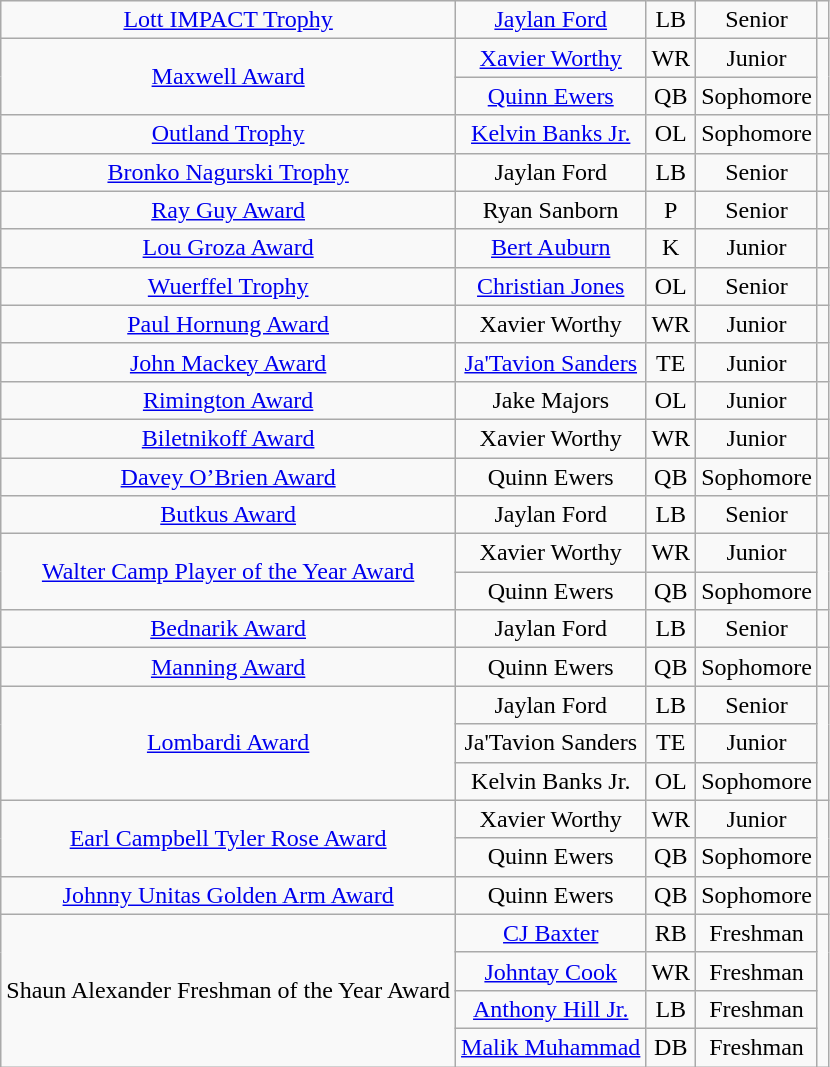<table class="wikitable">
<tr align="center">
<td><a href='#'>Lott IMPACT Trophy</a></td>
<td><a href='#'>Jaylan Ford</a></td>
<td>LB</td>
<td>Senior</td>
<td></td>
</tr>
<tr align="center">
<td rowspan="2"><a href='#'>Maxwell Award</a></td>
<td><a href='#'>Xavier Worthy</a></td>
<td>WR</td>
<td>Junior</td>
<td rowspan="2"></td>
</tr>
<tr align="center">
<td><a href='#'>Quinn Ewers</a></td>
<td>QB</td>
<td>Sophomore</td>
</tr>
<tr align="center">
<td><a href='#'>Outland Trophy</a></td>
<td><a href='#'>Kelvin Banks Jr.</a></td>
<td>OL</td>
<td>Sophomore</td>
<td></td>
</tr>
<tr align="center">
<td><a href='#'>Bronko Nagurski Trophy</a></td>
<td>Jaylan Ford</td>
<td>LB</td>
<td>Senior</td>
<td></td>
</tr>
<tr align="center">
<td><a href='#'>Ray Guy Award</a></td>
<td>Ryan Sanborn</td>
<td>P</td>
<td>Senior</td>
<td></td>
</tr>
<tr align="center">
<td><a href='#'>Lou Groza Award</a></td>
<td><a href='#'>Bert Auburn</a></td>
<td>K</td>
<td>Junior</td>
<td></td>
</tr>
<tr align="center">
<td><a href='#'>Wuerffel Trophy</a></td>
<td><a href='#'>Christian Jones</a></td>
<td>OL</td>
<td>Senior</td>
<td></td>
</tr>
<tr align="center">
<td><a href='#'>Paul Hornung Award</a></td>
<td>Xavier Worthy</td>
<td>WR</td>
<td>Junior</td>
<td></td>
</tr>
<tr align="center">
<td><a href='#'>John Mackey Award</a></td>
<td><a href='#'>Ja'Tavion Sanders</a></td>
<td>TE</td>
<td>Junior</td>
<td></td>
</tr>
<tr align="center">
<td><a href='#'>Rimington Award</a></td>
<td>Jake Majors</td>
<td>OL</td>
<td>Junior</td>
<td></td>
</tr>
<tr align="center">
<td><a href='#'>Biletnikoff Award</a></td>
<td>Xavier Worthy</td>
<td>WR</td>
<td>Junior</td>
<td></td>
</tr>
<tr align="center">
<td><a href='#'>Davey O’Brien Award</a></td>
<td>Quinn Ewers</td>
<td>QB</td>
<td>Sophomore</td>
<td></td>
</tr>
<tr align="center">
<td><a href='#'>Butkus Award</a></td>
<td>Jaylan Ford</td>
<td>LB</td>
<td>Senior</td>
<td></td>
</tr>
<tr align="center">
<td rowspan="2"><a href='#'>Walter Camp Player of the Year Award</a></td>
<td>Xavier Worthy</td>
<td>WR</td>
<td>Junior</td>
<td rowspan="2"></td>
</tr>
<tr align="center">
<td>Quinn Ewers</td>
<td>QB</td>
<td>Sophomore</td>
</tr>
<tr align="center">
<td><a href='#'>Bednarik Award</a></td>
<td>Jaylan Ford</td>
<td>LB</td>
<td>Senior</td>
<td></td>
</tr>
<tr align="center">
<td><a href='#'>Manning Award</a></td>
<td>Quinn Ewers</td>
<td>QB</td>
<td>Sophomore</td>
<td></td>
</tr>
<tr align="center">
<td rowspan="3"><a href='#'>Lombardi Award</a></td>
<td>Jaylan Ford</td>
<td>LB</td>
<td>Senior</td>
<td rowspan="3"></td>
</tr>
<tr align="center">
<td>Ja'Tavion Sanders</td>
<td>TE</td>
<td>Junior</td>
</tr>
<tr align="center">
<td>Kelvin Banks Jr.</td>
<td>OL</td>
<td>Sophomore</td>
</tr>
<tr align="center">
<td rowspan="2"><a href='#'>Earl Campbell Tyler Rose Award</a></td>
<td>Xavier Worthy</td>
<td>WR</td>
<td>Junior</td>
<td rowspan="2"></td>
</tr>
<tr align="center">
<td>Quinn Ewers</td>
<td>QB</td>
<td>Sophomore</td>
</tr>
<tr align="center">
<td><a href='#'>Johnny Unitas Golden Arm Award</a></td>
<td>Quinn Ewers</td>
<td>QB</td>
<td>Sophomore</td>
<td></td>
</tr>
<tr align="center">
<td rowspan="4">Shaun Alexander Freshman of the Year Award</td>
<td><a href='#'>CJ Baxter</a></td>
<td>RB</td>
<td>Freshman</td>
<td rowspan="4"></td>
</tr>
<tr align="center">
<td><a href='#'>Johntay Cook</a></td>
<td>WR</td>
<td>Freshman</td>
</tr>
<tr align="center">
<td><a href='#'>Anthony Hill Jr.</a></td>
<td>LB</td>
<td>Freshman</td>
</tr>
<tr align="center">
<td><a href='#'>Malik Muhammad</a></td>
<td>DB</td>
<td>Freshman</td>
</tr>
</table>
